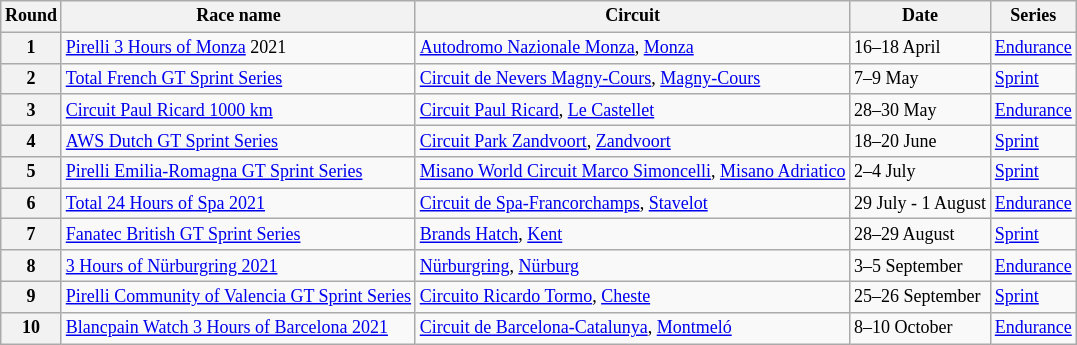<table class="wikitable" style="font-size:75%">
<tr>
<th>Round</th>
<th>Race name</th>
<th>Circuit</th>
<th>Date</th>
<th>Series</th>
</tr>
<tr>
<th>1</th>
<td> <a href='#'>Pirelli 3 Hours of Monza</a> 2021</td>
<td><a href='#'>Autodromo Nazionale Monza</a>, <a href='#'>Monza</a></td>
<td>16–18 April</td>
<td><a href='#'>Endurance</a></td>
</tr>
<tr>
<th>2</th>
<td> <a href='#'>Total French GT Sprint Series</a></td>
<td><a href='#'>Circuit de Nevers Magny-Cours</a>, <a href='#'>Magny-Cours</a></td>
<td>7–9 May</td>
<td><a href='#'>Sprint</a></td>
</tr>
<tr>
<th>3</th>
<td> <a href='#'>Circuit Paul Ricard 1000 km</a></td>
<td><a href='#'>Circuit Paul Ricard</a>, <a href='#'>Le Castellet</a></td>
<td>28–30 May</td>
<td><a href='#'>Endurance</a></td>
</tr>
<tr>
<th>4</th>
<td> <a href='#'>AWS Dutch GT Sprint Series</a></td>
<td><a href='#'>Circuit Park Zandvoort</a>, <a href='#'>Zandvoort</a></td>
<td>18–20 June</td>
<td><a href='#'>Sprint</a></td>
</tr>
<tr>
<th>5</th>
<td> <a href='#'>Pirelli Emilia-Romagna GT Sprint Series</a></td>
<td><a href='#'>Misano World Circuit Marco Simoncelli</a>, <a href='#'>Misano Adriatico</a></td>
<td>2–4 July</td>
<td><a href='#'>Sprint</a></td>
</tr>
<tr>
<th>6</th>
<td> <a href='#'>Total 24 Hours of Spa 2021</a></td>
<td><a href='#'>Circuit de Spa-Francorchamps</a>, <a href='#'>Stavelot</a></td>
<td>29 July - 1 August</td>
<td><a href='#'>Endurance</a></td>
</tr>
<tr>
<th>7</th>
<td> <a href='#'>Fanatec British GT Sprint Series</a></td>
<td><a href='#'>Brands Hatch</a>, <a href='#'>Kent</a></td>
<td>28–29 August</td>
<td><a href='#'>Sprint</a></td>
</tr>
<tr>
<th>8</th>
<td> <a href='#'>3 Hours of Nürburgring 2021</a></td>
<td><a href='#'>Nürburgring</a>, <a href='#'>Nürburg</a></td>
<td>3–5 September</td>
<td><a href='#'>Endurance</a></td>
</tr>
<tr>
<th>9</th>
<td> <a href='#'>Pirelli Community of Valencia GT Sprint Series</a></td>
<td><a href='#'>Circuito Ricardo Tormo</a>, <a href='#'>Cheste</a></td>
<td>25–26 September</td>
<td><a href='#'>Sprint</a></td>
</tr>
<tr>
<th>10</th>
<td> <a href='#'>Blancpain Watch 3 Hours of Barcelona 2021</a></td>
<td><a href='#'>Circuit de Barcelona-Catalunya</a>, <a href='#'>Montmeló</a></td>
<td>8–10 October</td>
<td><a href='#'>Endurance</a></td>
</tr>
</table>
